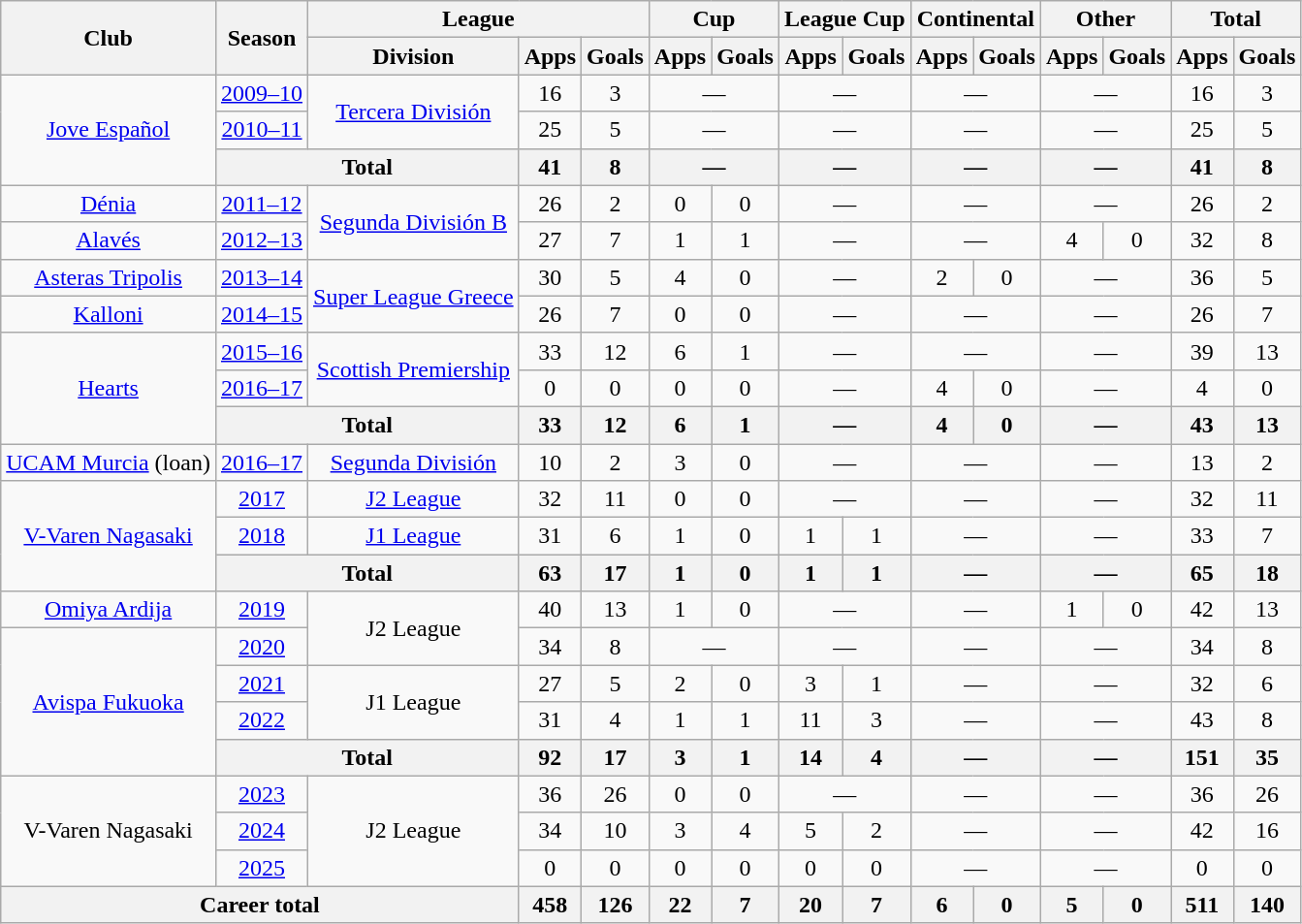<table class="wikitable" style="text-align: center;">
<tr>
<th rowspan="2">Club</th>
<th rowspan="2">Season</th>
<th colspan="3">League</th>
<th colspan="2">Cup</th>
<th colspan="2">League Cup</th>
<th colspan="2">Continental</th>
<th colspan="2">Other</th>
<th colspan="2">Total</th>
</tr>
<tr>
<th>Division</th>
<th>Apps</th>
<th>Goals</th>
<th>Apps</th>
<th>Goals</th>
<th>Apps</th>
<th>Goals</th>
<th>Apps</th>
<th>Goals</th>
<th>Apps</th>
<th>Goals</th>
<th>Apps</th>
<th>Goals</th>
</tr>
<tr>
<td rowspan="3"><a href='#'>Jove Español</a></td>
<td><a href='#'>2009–10</a></td>
<td rowspan="2"><a href='#'>Tercera División</a></td>
<td>16</td>
<td>3</td>
<td colspan="2">—</td>
<td colspan="2">—</td>
<td colspan="2">—</td>
<td colspan="2">—</td>
<td>16</td>
<td>3</td>
</tr>
<tr>
<td><a href='#'>2010–11</a></td>
<td>25</td>
<td>5</td>
<td colspan="2">—</td>
<td colspan="2">—</td>
<td colspan="2">—</td>
<td colspan="2">—</td>
<td>25</td>
<td>5</td>
</tr>
<tr>
<th colspan="2">Total</th>
<th>41</th>
<th>8</th>
<th colspan="2">—</th>
<th colspan="2">—</th>
<th colspan="2">—</th>
<th colspan="2">—</th>
<th>41</th>
<th>8</th>
</tr>
<tr>
<td><a href='#'>Dénia</a></td>
<td><a href='#'>2011–12</a></td>
<td rowspan="2"><a href='#'>Segunda División B</a></td>
<td>26</td>
<td>2</td>
<td>0</td>
<td>0</td>
<td colspan="2">—</td>
<td colspan="2">—</td>
<td colspan="2">—</td>
<td>26</td>
<td>2</td>
</tr>
<tr>
<td><a href='#'>Alavés</a></td>
<td><a href='#'>2012–13</a></td>
<td>27</td>
<td>7</td>
<td>1</td>
<td>1</td>
<td colspan="2">—</td>
<td colspan="2">—</td>
<td>4</td>
<td>0</td>
<td>32</td>
<td>8</td>
</tr>
<tr>
<td><a href='#'>Asteras Tripolis</a></td>
<td><a href='#'>2013–14</a></td>
<td rowspan="2"><a href='#'>Super League Greece</a></td>
<td>30</td>
<td>5</td>
<td>4</td>
<td>0</td>
<td colspan="2">—</td>
<td>2</td>
<td>0</td>
<td colspan="2">—</td>
<td>36</td>
<td>5</td>
</tr>
<tr>
<td><a href='#'>Kalloni</a></td>
<td><a href='#'>2014–15</a></td>
<td>26</td>
<td>7</td>
<td>0</td>
<td>0</td>
<td colspan="2">—</td>
<td colspan="2">—</td>
<td colspan="2">—</td>
<td>26</td>
<td>7</td>
</tr>
<tr>
<td rowspan="3"><a href='#'>Hearts</a></td>
<td><a href='#'>2015–16</a></td>
<td rowspan="2"><a href='#'>Scottish Premiership</a></td>
<td>33</td>
<td>12</td>
<td>6</td>
<td>1</td>
<td colspan="2">—</td>
<td colspan="2">—</td>
<td colspan="2">—</td>
<td>39</td>
<td>13</td>
</tr>
<tr>
<td><a href='#'>2016–17</a></td>
<td>0</td>
<td>0</td>
<td>0</td>
<td>0</td>
<td colspan="2">—</td>
<td>4</td>
<td>0</td>
<td colspan="2">—</td>
<td>4</td>
<td>0</td>
</tr>
<tr>
<th colspan="2">Total</th>
<th>33</th>
<th>12</th>
<th>6</th>
<th>1</th>
<th colspan="2">—</th>
<th>4</th>
<th>0</th>
<th colspan="2">—</th>
<th>43</th>
<th>13</th>
</tr>
<tr>
<td><a href='#'>UCAM Murcia</a> (loan)</td>
<td><a href='#'>2016–17</a></td>
<td><a href='#'>Segunda División</a></td>
<td>10</td>
<td>2</td>
<td>3</td>
<td>0</td>
<td colspan="2">—</td>
<td colspan="2">—</td>
<td colspan="2">—</td>
<td>13</td>
<td>2</td>
</tr>
<tr>
<td rowspan="3"><a href='#'>V-Varen Nagasaki</a></td>
<td><a href='#'>2017</a></td>
<td><a href='#'>J2 League</a></td>
<td>32</td>
<td>11</td>
<td>0</td>
<td>0</td>
<td colspan="2">—</td>
<td colspan="2">—</td>
<td colspan="2">—</td>
<td>32</td>
<td>11</td>
</tr>
<tr>
<td><a href='#'>2018</a></td>
<td><a href='#'>J1 League</a></td>
<td>31</td>
<td>6</td>
<td>1</td>
<td>0</td>
<td>1</td>
<td>1</td>
<td colspan="2">—</td>
<td colspan="2">—</td>
<td>33</td>
<td>7</td>
</tr>
<tr>
<th colspan="2">Total</th>
<th>63</th>
<th>17</th>
<th>1</th>
<th>0</th>
<th>1</th>
<th>1</th>
<th colspan="2">—</th>
<th colspan="2">—</th>
<th>65</th>
<th>18</th>
</tr>
<tr>
<td><a href='#'>Omiya Ardija</a></td>
<td><a href='#'>2019</a></td>
<td rowspan="2">J2 League</td>
<td>40</td>
<td>13</td>
<td>1</td>
<td>0</td>
<td colspan="2">—</td>
<td colspan="2">—</td>
<td>1</td>
<td>0</td>
<td>42</td>
<td>13</td>
</tr>
<tr>
<td rowspan="4"><a href='#'>Avispa Fukuoka</a></td>
<td><a href='#'>2020</a></td>
<td>34</td>
<td>8</td>
<td colspan="2">—</td>
<td colspan="2">—</td>
<td colspan="2">—</td>
<td colspan="2">—</td>
<td>34</td>
<td>8</td>
</tr>
<tr>
<td><a href='#'>2021</a></td>
<td rowspan="2">J1 League</td>
<td>27</td>
<td>5</td>
<td>2</td>
<td>0</td>
<td>3</td>
<td>1</td>
<td colspan="2">—</td>
<td colspan="2">—</td>
<td>32</td>
<td>6</td>
</tr>
<tr>
<td><a href='#'>2022</a></td>
<td>31</td>
<td>4</td>
<td>1</td>
<td>1</td>
<td>11</td>
<td>3</td>
<td colspan="2">—</td>
<td colspan="2">—</td>
<td>43</td>
<td>8</td>
</tr>
<tr>
<th colspan="2">Total</th>
<th>92</th>
<th>17</th>
<th>3</th>
<th>1</th>
<th>14</th>
<th>4</th>
<th colspan="2">—</th>
<th colspan="2">—</th>
<th>151</th>
<th>35</th>
</tr>
<tr>
<td rowspan="3">V-Varen Nagasaki</td>
<td><a href='#'>2023</a></td>
<td rowspan="3">J2 League</td>
<td>36</td>
<td>26</td>
<td>0</td>
<td>0</td>
<td colspan="2">—</td>
<td colspan="2">—</td>
<td colspan="2">—</td>
<td>36</td>
<td>26</td>
</tr>
<tr>
<td><a href='#'>2024</a></td>
<td>34</td>
<td>10</td>
<td>3</td>
<td>4</td>
<td>5</td>
<td>2</td>
<td colspan="2">—</td>
<td colspan="2">—</td>
<td>42</td>
<td>16</td>
</tr>
<tr>
<td><a href='#'>2025</a></td>
<td>0</td>
<td>0</td>
<td>0</td>
<td>0</td>
<td>0</td>
<td>0</td>
<td colspan="2">—</td>
<td colspan="2">—</td>
<td>0</td>
<td>0</td>
</tr>
<tr>
<th colspan="3">Career total</th>
<th>458</th>
<th>126</th>
<th>22</th>
<th>7</th>
<th>20</th>
<th>7</th>
<th>6</th>
<th>0</th>
<th>5</th>
<th>0</th>
<th>511</th>
<th>140</th>
</tr>
</table>
